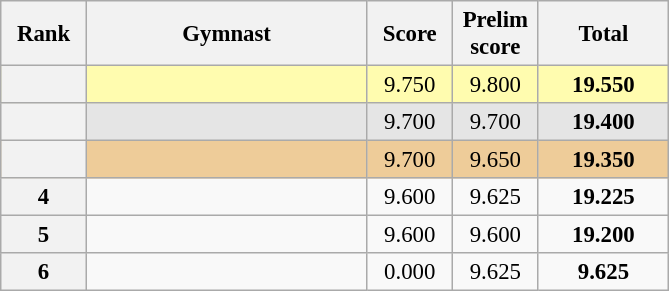<table class="wikitable sortable" style="text-align:center; font-size:95%">
<tr>
<th scope="col" style="width:50px;">Rank</th>
<th scope="col" style="width:180px;">Gymnast</th>
<th scope="col" style="width:50px;">Score</th>
<th scope="col" style="width:50px;">Prelim score</th>
<th scope="col" style="width:80px;">Total</th>
</tr>
<tr style="background:#fffcaf;">
<th scope=row style="text-align:center"></th>
<td style="text-align:left;"></td>
<td>9.750</td>
<td>9.800</td>
<td><strong>19.550</strong></td>
</tr>
<tr style="background:#e5e5e5;">
<th scope=row style="text-align:center"></th>
<td style="text-align:left;"></td>
<td>9.700</td>
<td>9.700</td>
<td><strong>19.400</strong></td>
</tr>
<tr style="background:#ec9;">
<th scope=row style="text-align:center"></th>
<td style="text-align:left;"></td>
<td>9.700</td>
<td>9.650</td>
<td><strong>19.350</strong></td>
</tr>
<tr>
<th scope=row style="text-align:center">4</th>
<td style="text-align:left;"></td>
<td>9.600</td>
<td>9.625</td>
<td><strong>19.225</strong></td>
</tr>
<tr>
<th scope=row style="text-align:center">5</th>
<td style="text-align:left;"></td>
<td>9.600</td>
<td>9.600</td>
<td><strong>19.200</strong></td>
</tr>
<tr>
<th scope=row style="text-align:center">6</th>
<td style="text-align:left;"></td>
<td>0.000</td>
<td>9.625</td>
<td><strong>9.625</strong></td>
</tr>
</table>
